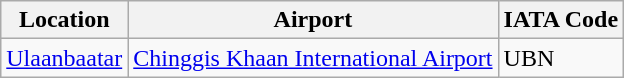<table class="wikitable">
<tr>
<th>Location</th>
<th>Airport</th>
<th>IATA Code</th>
</tr>
<tr>
<td><a href='#'>Ulaanbaatar</a></td>
<td><a href='#'>Chinggis Khaan International Airport</a></td>
<td>UBN</td>
</tr>
</table>
